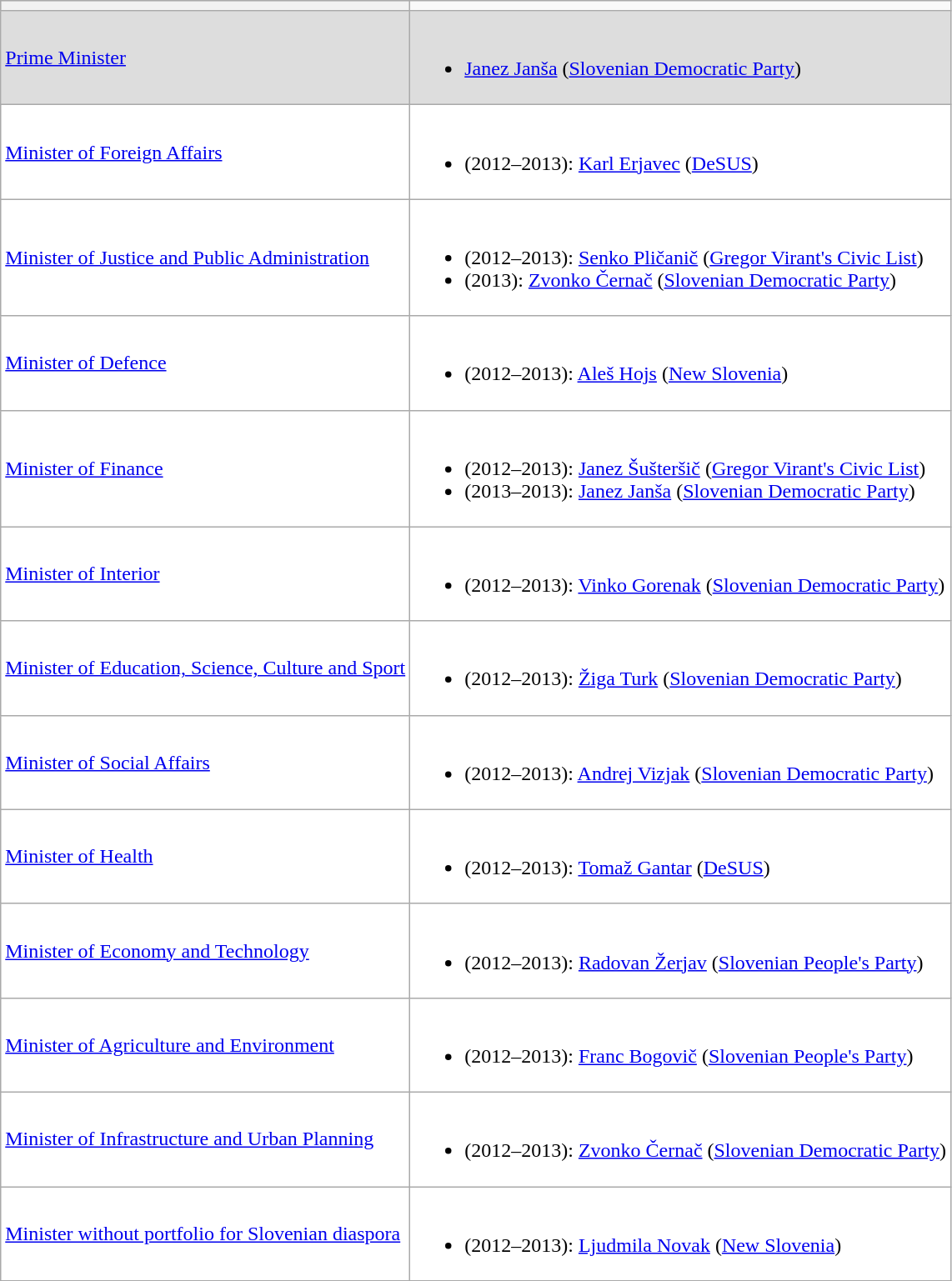<table class="wikitable">
<tr style="background:#ccc; color:#000; font-size:110%;">
<th></th>
</tr>
<tr style="background:#ddd;">
<td><a href='#'>Prime Minister</a></td>
<td><br><ul><li><a href='#'>Janez Janša</a> (<a href='#'>Slovenian Democratic Party</a>)</li></ul></td>
</tr>
<tr style="background:#fff;">
<td><a href='#'>Minister of Foreign Affairs</a></td>
<td><br><ul><li>(2012–2013): <a href='#'>Karl Erjavec</a> (<a href='#'>DeSUS</a>)</li></ul></td>
</tr>
<tr style="background:#fff;">
<td><a href='#'>Minister of Justice and Public Administration</a></td>
<td><br><ul><li>(2012–2013): <a href='#'>Senko Pličanič</a> (<a href='#'>Gregor Virant's Civic List</a>)</li><li>(2013): <a href='#'>Zvonko Černač</a> (<a href='#'>Slovenian Democratic Party</a>)</li></ul></td>
</tr>
<tr style="background:#fff;">
<td><a href='#'>Minister of Defence</a></td>
<td><br><ul><li>(2012–2013): <a href='#'>Aleš Hojs</a> (<a href='#'>New Slovenia</a>)</li></ul></td>
</tr>
<tr style="background:#fff;">
<td><a href='#'>Minister of Finance</a></td>
<td><br><ul><li>(2012–2013): <a href='#'>Janez Šušteršič</a> (<a href='#'>Gregor Virant's Civic List</a>)</li><li>(2013–2013): <a href='#'>Janez Janša</a> (<a href='#'>Slovenian Democratic Party</a>)</li></ul></td>
</tr>
<tr style="background:#fff;">
<td><a href='#'>Minister of Interior</a></td>
<td><br><ul><li>(2012–2013): <a href='#'>Vinko Gorenak</a> (<a href='#'>Slovenian Democratic Party</a>)</li></ul></td>
</tr>
<tr style="background:#fff;">
<td><a href='#'>Minister of Education, Science, Culture and Sport</a></td>
<td><br><ul><li>(2012–2013): <a href='#'>Žiga Turk</a> (<a href='#'>Slovenian Democratic Party</a>)</li></ul></td>
</tr>
<tr style="background:#fff;">
<td><a href='#'>Minister of Social Affairs</a></td>
<td><br><ul><li>(2012–2013): <a href='#'>Andrej Vizjak</a> (<a href='#'>Slovenian Democratic Party</a>)</li></ul></td>
</tr>
<tr style="background:#fff;">
<td><a href='#'>Minister of Health</a></td>
<td><br><ul><li>(2012–2013): <a href='#'>Tomaž Gantar</a> (<a href='#'>DeSUS</a>)</li></ul></td>
</tr>
<tr style="background:#fff;">
<td><a href='#'>Minister of Economy and Technology</a></td>
<td><br><ul><li>(2012–2013): <a href='#'>Radovan Žerjav</a> (<a href='#'>Slovenian People's Party</a>)</li></ul></td>
</tr>
<tr style="background:#fff;">
<td><a href='#'>Minister of Agriculture and Environment</a></td>
<td><br><ul><li>(2012–2013): <a href='#'>Franc Bogovič</a> (<a href='#'>Slovenian People's Party</a>)</li></ul></td>
</tr>
<tr style="background:#fff;">
<td><a href='#'>Minister of Infrastructure and Urban Planning</a></td>
<td><br><ul><li>(2012–2013): <a href='#'>Zvonko Černač</a> (<a href='#'>Slovenian Democratic Party</a>)</li></ul></td>
</tr>
<tr style="background:#fff;">
<td><a href='#'>Minister without portfolio for Slovenian diaspora</a></td>
<td><br><ul><li>(2012–2013): <a href='#'>Ljudmila Novak</a> (<a href='#'>New Slovenia</a>)</li></ul></td>
</tr>
</table>
